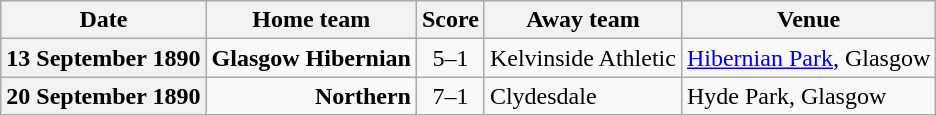<table class="wikitable football-result-list" style="max-width: 80em; text-align: center">
<tr>
<th scope="col">Date</th>
<th scope="col">Home team</th>
<th scope="col">Score</th>
<th scope="col">Away team</th>
<th scope="col">Venue</th>
</tr>
<tr>
<th scope="row">13 September 1890</th>
<td align=right><strong>Glasgow Hibernian</strong></td>
<td>5–1</td>
<td align=left>Kelvinside Athletic</td>
<td align=left><a href='#'>Hibernian Park</a>, Glasgow</td>
</tr>
<tr>
<th scope="row">20 September 1890</th>
<td align=right><strong>Northern</strong></td>
<td>7–1</td>
<td align=left>Clydesdale</td>
<td align=left>Hyde Park, Glasgow</td>
</tr>
</table>
